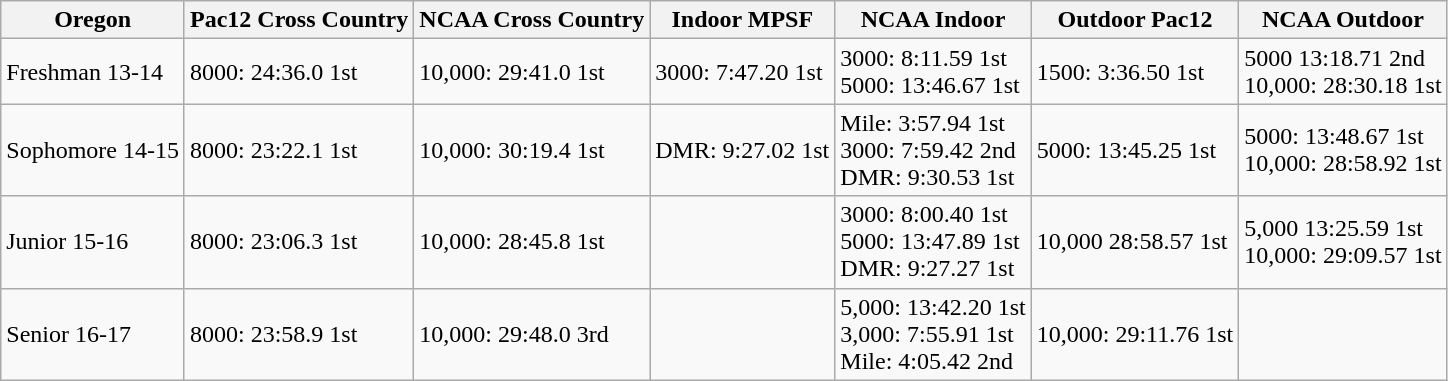<table class="wikitable sortable">
<tr>
<th>Oregon</th>
<th>Pac12 Cross Country</th>
<th>NCAA Cross Country</th>
<th>Indoor MPSF</th>
<th>NCAA Indoor</th>
<th>Outdoor Pac12</th>
<th>NCAA Outdoor</th>
</tr>
<tr>
<td>Freshman 13-14</td>
<td>8000: 24:36.0 1st</td>
<td>10,000: 29:41.0 1st</td>
<td>3000: 7:47.20 1st</td>
<td>3000: 8:11.59 1st<br>5000: 13:46.67 1st</td>
<td>1500: 3:36.50 1st</td>
<td>5000 13:18.71 2nd<br>10,000: 28:30.18 1st</td>
</tr>
<tr>
<td>Sophomore 14-15</td>
<td>8000: 23:22.1 1st</td>
<td>10,000: 30:19.4 1st</td>
<td>DMR: 9:27.02 1st</td>
<td>Mile: 3:57.94 1st<br>3000: 7:59.42 2nd<br>DMR: 9:30.53 1st</td>
<td>5000: 13:45.25 1st</td>
<td>5000: 13:48.67 1st<br>10,000: 28:58.92 1st</td>
</tr>
<tr>
<td>Junior 15-16</td>
<td>8000: 23:06.3 1st</td>
<td>10,000: 28:45.8 1st</td>
<td></td>
<td>3000: 8:00.40 1st<br>5000: 13:47.89 1st<br>DMR: 9:27.27 1st</td>
<td>10,000 28:58.57 1st</td>
<td>5,000 13:25.59 1st<br>10,000: 29:09.57 1st</td>
</tr>
<tr>
<td>Senior 16-17</td>
<td>8000: 23:58.9 1st</td>
<td>10,000: 29:48.0 3rd</td>
<td></td>
<td>5,000: 13:42.20 1st<br>3,000: 7:55.91 1st<br>Mile: 4:05.42 2nd</td>
<td>10,000: 29:11.76 1st</td>
<td></td>
</tr>
</table>
